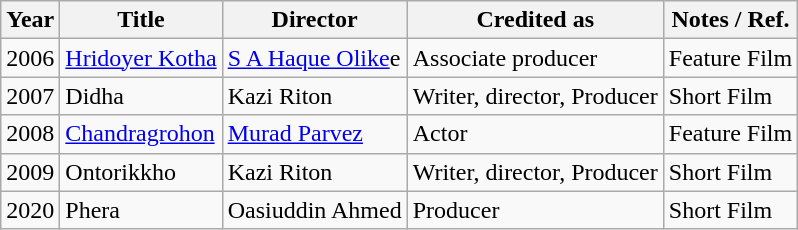<table class="wikitable">
<tr>
<th>Year</th>
<th>Title</th>
<th>Director</th>
<th>Credited as</th>
<th>Notes / Ref.</th>
</tr>
<tr>
<td>2006</td>
<td><a href='#'>Hridoyer Kotha</a></td>
<td><a href='#'>S A Haque Olike</a>e</td>
<td>Associate producer</td>
<td>Feature Film</td>
</tr>
<tr>
<td>2007</td>
<td>Didha</td>
<td>Kazi Riton</td>
<td>Writer, director, Producer</td>
<td>Short Film</td>
</tr>
<tr>
<td>2008</td>
<td><a href='#'>Chandragrohon</a></td>
<td><a href='#'>Murad Parvez</a></td>
<td>Actor</td>
<td>Feature Film </td>
</tr>
<tr>
<td>2009</td>
<td>Ontorikkho</td>
<td>Kazi Riton</td>
<td>Writer, director, Producer</td>
<td>Short Film</td>
</tr>
<tr>
<td>2020</td>
<td>Phera</td>
<td>Oasiuddin Ahmed</td>
<td>Producer</td>
<td>Short Film</td>
</tr>
</table>
